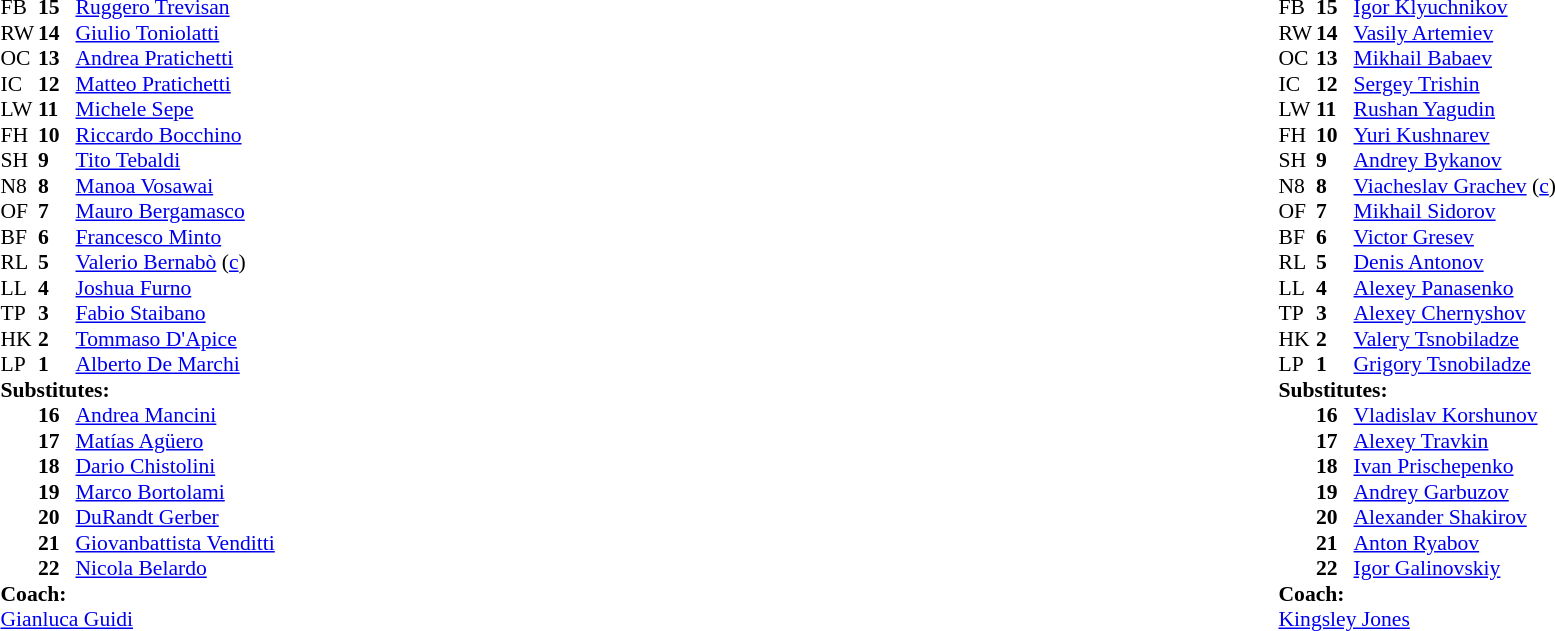<table style="width:100%;">
<tr>
<td style="vertical-align:top; width:50%;"><br><table style="font-size: 90%" cellspacing="0" cellpadding="0">
<tr>
<th width="25"></th>
<th width="25"></th>
</tr>
<tr>
<td>FB</td>
<td><strong>15</strong></td>
<td><a href='#'>Ruggero Trevisan</a></td>
</tr>
<tr>
<td>RW</td>
<td><strong>14</strong></td>
<td><a href='#'>Giulio Toniolatti</a></td>
</tr>
<tr>
<td>OC</td>
<td><strong>13</strong></td>
<td><a href='#'>Andrea Pratichetti</a></td>
</tr>
<tr>
<td>IC</td>
<td><strong>12</strong></td>
<td><a href='#'>Matteo Pratichetti</a></td>
</tr>
<tr>
<td>LW</td>
<td><strong>11</strong></td>
<td><a href='#'>Michele Sepe</a></td>
</tr>
<tr>
<td>FH</td>
<td><strong>10</strong></td>
<td><a href='#'>Riccardo Bocchino</a></td>
</tr>
<tr>
<td>SH</td>
<td><strong>9</strong></td>
<td><a href='#'>Tito Tebaldi</a> </td>
</tr>
<tr>
<td>N8</td>
<td><strong>8</strong></td>
<td><a href='#'>Manoa Vosawai</a></td>
</tr>
<tr>
<td>OF</td>
<td><strong>7</strong></td>
<td><a href='#'>Mauro Bergamasco</a></td>
</tr>
<tr>
<td>BF</td>
<td><strong>6</strong></td>
<td><a href='#'>Francesco Minto</a></td>
</tr>
<tr>
<td>RL</td>
<td><strong>5</strong></td>
<td><a href='#'>Valerio Bernabò</a> (<a href='#'>c</a>)</td>
</tr>
<tr>
<td>LL</td>
<td><strong>4</strong></td>
<td><a href='#'>Joshua Furno</a></td>
</tr>
<tr>
<td>TP</td>
<td><strong>3</strong></td>
<td><a href='#'>Fabio Staibano</a></td>
</tr>
<tr>
<td>HK</td>
<td><strong>2</strong></td>
<td><a href='#'>Tommaso D'Apice</a></td>
</tr>
<tr>
<td>LP</td>
<td><strong>1</strong></td>
<td><a href='#'>Alberto De Marchi</a></td>
</tr>
<tr>
<td colspan=3><strong>Substitutes:</strong></td>
</tr>
<tr>
<td></td>
<td><strong>16</strong></td>
<td><a href='#'>Andrea Mancini</a></td>
</tr>
<tr>
<td></td>
<td><strong>17</strong></td>
<td><a href='#'>Matías Agüero</a></td>
</tr>
<tr>
<td></td>
<td><strong>18</strong></td>
<td><a href='#'>Dario Chistolini</a></td>
</tr>
<tr>
<td></td>
<td><strong>19</strong></td>
<td><a href='#'>Marco Bortolami</a></td>
</tr>
<tr>
<td></td>
<td><strong>20</strong></td>
<td><a href='#'>DuRandt Gerber</a></td>
</tr>
<tr>
<td></td>
<td><strong>21</strong></td>
<td><a href='#'>Giovanbattista Venditti</a></td>
</tr>
<tr>
<td></td>
<td><strong>22</strong></td>
<td><a href='#'>Nicola Belardo</a></td>
</tr>
<tr>
<td colspan="3"><strong>Coach:</strong></td>
</tr>
<tr>
<td colspan="4"> <a href='#'>Gianluca Guidi</a></td>
</tr>
</table>
</td>
<td style="vertical-align:top; width:50%;"><br><table cellspacing="0" cellpadding="0" style="font-size:90%; margin:auto;">
<tr>
<th width="25"></th>
<th width="25"></th>
</tr>
<tr>
<td>FB</td>
<td><strong>15</strong></td>
<td><a href='#'>Igor Klyuchnikov</a></td>
</tr>
<tr>
<td>RW</td>
<td><strong>14</strong></td>
<td><a href='#'>Vasily Artemiev</a></td>
</tr>
<tr>
<td>OC</td>
<td><strong>13</strong></td>
<td><a href='#'>Mikhail Babaev</a></td>
</tr>
<tr>
<td>IC</td>
<td><strong>12</strong></td>
<td><a href='#'>Sergey Trishin</a></td>
</tr>
<tr>
<td>LW</td>
<td><strong>11</strong></td>
<td><a href='#'>Rushan Yagudin</a></td>
</tr>
<tr>
<td>FH</td>
<td><strong>10</strong></td>
<td><a href='#'>Yuri Kushnarev</a></td>
</tr>
<tr>
<td>SH</td>
<td><strong>9</strong></td>
<td><a href='#'>Andrey Bykanov</a></td>
</tr>
<tr>
<td>N8</td>
<td><strong>8</strong></td>
<td><a href='#'>Viacheslav Grachev</a> (<a href='#'>c</a>)</td>
</tr>
<tr>
<td>OF</td>
<td><strong>7</strong></td>
<td><a href='#'>Mikhail Sidorov</a></td>
</tr>
<tr>
<td>BF</td>
<td><strong>6</strong></td>
<td><a href='#'>Victor Gresev</a></td>
</tr>
<tr>
<td>RL</td>
<td><strong>5</strong></td>
<td><a href='#'>Denis Antonov</a></td>
</tr>
<tr>
<td>LL</td>
<td><strong>4</strong></td>
<td><a href='#'>Alexey Panasenko</a></td>
</tr>
<tr>
<td>TP</td>
<td><strong>3</strong></td>
<td><a href='#'>Alexey Chernyshov</a></td>
</tr>
<tr>
<td>HK</td>
<td><strong>2</strong></td>
<td><a href='#'>Valery Tsnobiladze</a></td>
</tr>
<tr>
<td>LP</td>
<td><strong>1</strong></td>
<td><a href='#'>Grigory Tsnobiladze</a></td>
</tr>
<tr>
<td colspan=3><strong>Substitutes:</strong></td>
</tr>
<tr>
<td></td>
<td><strong>16</strong></td>
<td><a href='#'>Vladislav Korshunov</a></td>
</tr>
<tr>
<td></td>
<td><strong>17</strong></td>
<td><a href='#'>Alexey Travkin</a></td>
</tr>
<tr>
<td></td>
<td><strong>18</strong></td>
<td><a href='#'>Ivan Prischepenko</a></td>
</tr>
<tr>
<td></td>
<td><strong>19</strong></td>
<td><a href='#'>Andrey Garbuzov</a></td>
</tr>
<tr>
<td></td>
<td><strong>20</strong></td>
<td><a href='#'>Alexander Shakirov</a></td>
</tr>
<tr>
<td></td>
<td><strong>21</strong></td>
<td><a href='#'>Anton Ryabov</a></td>
</tr>
<tr>
<td></td>
<td><strong>22</strong></td>
<td><a href='#'>Igor Galinovskiy</a></td>
</tr>
<tr>
<td colspan="3"><strong>Coach:</strong></td>
</tr>
<tr>
<td colspan="4"> <a href='#'>Kingsley Jones</a></td>
</tr>
</table>
</td>
</tr>
</table>
